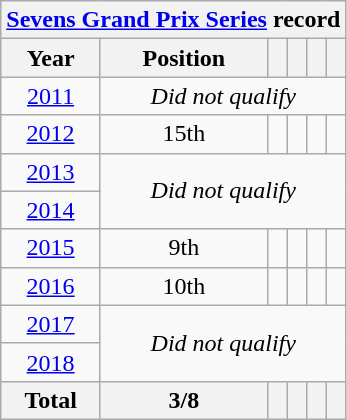<table class="wikitable" style="text-align: center;">
<tr>
<th colspan=8><a href='#'>Sevens Grand Prix Series</a> record</th>
</tr>
<tr>
<th>Year</th>
<th>Position</th>
<th></th>
<th></th>
<th></th>
<th></th>
</tr>
<tr>
<td><a href='#'>2011</a></td>
<td colspan=5><em>Did not qualify</em></td>
</tr>
<tr>
<td><a href='#'>2012</a></td>
<td>15th</td>
<td></td>
<td></td>
<td></td>
<td></td>
</tr>
<tr>
<td><a href='#'>2013</a></td>
<td colspan=5 rowspan=2><em>Did not qualify</em></td>
</tr>
<tr>
<td><a href='#'>2014</a></td>
</tr>
<tr>
<td><a href='#'>2015</a></td>
<td>9th</td>
<td></td>
<td></td>
<td></td>
<td></td>
</tr>
<tr>
<td><a href='#'>2016</a></td>
<td>10th</td>
<td></td>
<td></td>
<td></td>
<td></td>
</tr>
<tr>
<td><a href='#'>2017</a></td>
<td colspan=5 rowspan=2><em>Did not qualify</em></td>
</tr>
<tr>
<td><a href='#'>2018</a></td>
</tr>
<tr>
<th>Total</th>
<th>3/8</th>
<th></th>
<th></th>
<th></th>
<th></th>
</tr>
</table>
